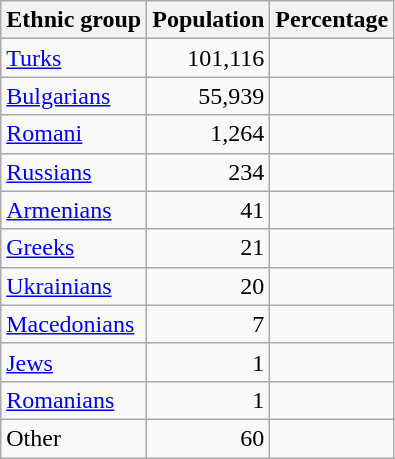<table class="wikitable sortable">
<tr>
<th>Ethnic group</th>
<th>Population</th>
<th>Percentage</th>
</tr>
<tr>
<td><a href='#'>Turks</a></td>
<td align="right">101,116</td>
<td align="right"></td>
</tr>
<tr>
<td><a href='#'>Bulgarians</a></td>
<td align="right">55,939</td>
<td align="right"></td>
</tr>
<tr>
<td><a href='#'>Romani</a></td>
<td align="right">1,264</td>
<td align="right"></td>
</tr>
<tr>
<td><a href='#'>Russians</a></td>
<td align="right">234</td>
<td align="right"></td>
</tr>
<tr>
<td><a href='#'>Armenians</a></td>
<td align="right">41</td>
<td align="right"></td>
</tr>
<tr>
<td><a href='#'>Greeks</a></td>
<td align="right">21</td>
<td align="right"></td>
</tr>
<tr>
<td><a href='#'>Ukrainians</a></td>
<td align="right">20</td>
<td align="right"></td>
</tr>
<tr>
<td><a href='#'>Macedonians</a></td>
<td align="right">7</td>
<td align="right"></td>
</tr>
<tr>
<td><a href='#'>Jews</a></td>
<td align="right">1</td>
<td align="right"></td>
</tr>
<tr>
<td><a href='#'>Romanians</a></td>
<td align="right">1</td>
<td align="right"></td>
</tr>
<tr>
<td>Other</td>
<td align="right">60</td>
<td align="right"></td>
</tr>
</table>
